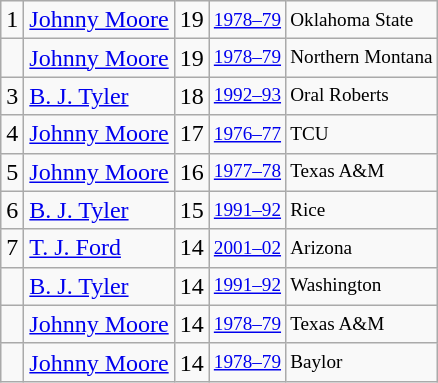<table class="wikitable">
<tr>
<td>1</td>
<td><a href='#'>Johnny Moore</a></td>
<td>19</td>
<td style="font-size:80%;"><a href='#'>1978–79</a></td>
<td style="font-size:80%;">Oklahoma State</td>
</tr>
<tr>
<td></td>
<td><a href='#'>Johnny Moore</a></td>
<td>19</td>
<td style="font-size:80%;"><a href='#'>1978–79</a></td>
<td style="font-size:80%;">Northern Montana</td>
</tr>
<tr>
<td>3</td>
<td><a href='#'>B. J. Tyler</a></td>
<td>18</td>
<td style="font-size:80%;"><a href='#'>1992–93</a></td>
<td style="font-size:80%;">Oral Roberts</td>
</tr>
<tr>
<td>4</td>
<td><a href='#'>Johnny Moore</a></td>
<td>17</td>
<td style="font-size:80%;"><a href='#'>1976–77</a></td>
<td style="font-size:80%;">TCU</td>
</tr>
<tr>
<td>5</td>
<td><a href='#'>Johnny Moore</a></td>
<td>16</td>
<td style="font-size:80%;"><a href='#'>1977–78</a></td>
<td style="font-size:80%;">Texas A&M</td>
</tr>
<tr>
<td>6</td>
<td><a href='#'>B. J. Tyler</a></td>
<td>15</td>
<td style="font-size:80%;"><a href='#'>1991–92</a></td>
<td style="font-size:80%;">Rice</td>
</tr>
<tr>
<td>7</td>
<td><a href='#'>T. J. Ford</a></td>
<td>14</td>
<td style="font-size:80%;"><a href='#'>2001–02</a></td>
<td style="font-size:80%;">Arizona</td>
</tr>
<tr>
<td></td>
<td><a href='#'>B. J. Tyler</a></td>
<td>14</td>
<td style="font-size:80%;"><a href='#'>1991–92</a></td>
<td style="font-size:80%;">Washington</td>
</tr>
<tr>
<td></td>
<td><a href='#'>Johnny Moore</a></td>
<td>14</td>
<td style="font-size:80%;"><a href='#'>1978–79</a></td>
<td style="font-size:80%;">Texas A&M</td>
</tr>
<tr>
<td></td>
<td><a href='#'>Johnny Moore</a></td>
<td>14</td>
<td style="font-size:80%;"><a href='#'>1978–79</a></td>
<td style="font-size:80%;">Baylor</td>
</tr>
</table>
